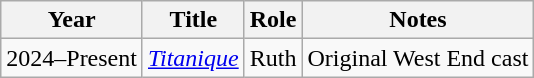<table class="wikitable">
<tr>
<th>Year</th>
<th>Title</th>
<th>Role</th>
<th>Notes</th>
</tr>
<tr>
<td>2024–Present</td>
<td><em><a href='#'>Titanique</a></em></td>
<td>Ruth</td>
<td>Original West End cast</td>
</tr>
</table>
